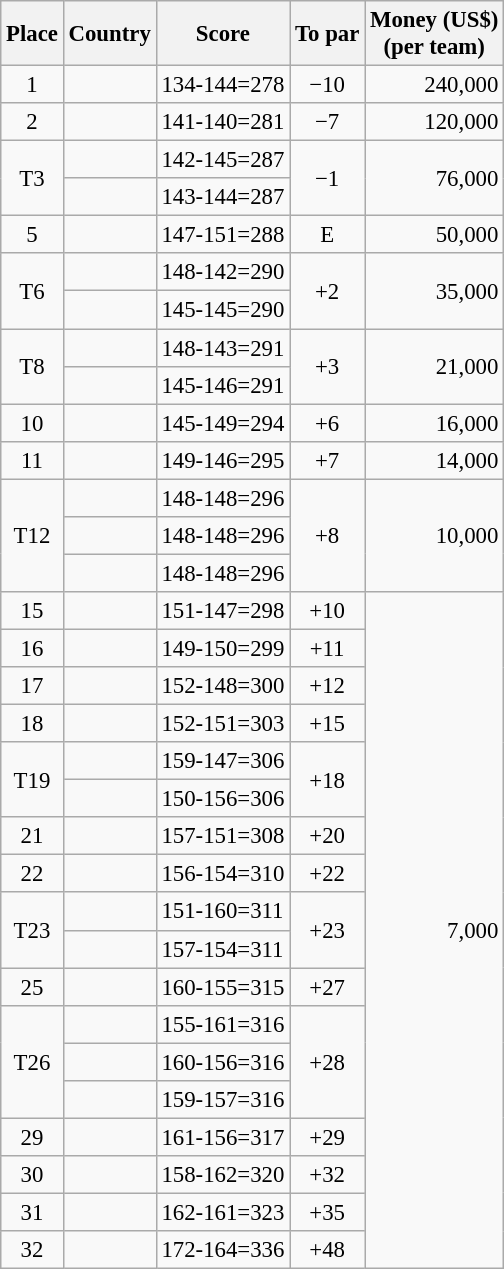<table class="wikitable" style="font-size:95%;">
<tr>
<th>Place</th>
<th>Country</th>
<th>Score</th>
<th>To par</th>
<th>Money (US$)<br>(per team)</th>
</tr>
<tr>
<td align=center>1</td>
<td></td>
<td>134-144=278</td>
<td align=center>−10</td>
<td align=right>240,000</td>
</tr>
<tr>
<td align=center>2</td>
<td></td>
<td>141-140=281</td>
<td align=center>−7</td>
<td align=right>120,000</td>
</tr>
<tr>
<td rowspan=2 align=center>T3</td>
<td></td>
<td>142-145=287</td>
<td rowspan=2 align=center>−1</td>
<td rowspan=2 align=right>76,000</td>
</tr>
<tr>
<td></td>
<td>143-144=287</td>
</tr>
<tr>
<td align=center>5</td>
<td></td>
<td>147-151=288</td>
<td align=center>E</td>
<td align=right>50,000</td>
</tr>
<tr>
<td align=center rowspan=2>T6</td>
<td></td>
<td>148-142=290</td>
<td align=center rowspan=2>+2</td>
<td align=right rowspan=2>35,000</td>
</tr>
<tr>
<td></td>
<td>145-145=290</td>
</tr>
<tr>
<td align=center rowspan=2>T8</td>
<td></td>
<td>148-143=291</td>
<td align=center rowspan=2>+3</td>
<td align=right rowspan=2>21,000</td>
</tr>
<tr>
<td></td>
<td>145-146=291</td>
</tr>
<tr>
<td align=center>10</td>
<td></td>
<td>145-149=294</td>
<td align=center>+6</td>
<td align=right>16,000</td>
</tr>
<tr>
<td align=center>11</td>
<td></td>
<td>149-146=295</td>
<td align=center>+7</td>
<td align=right>14,000</td>
</tr>
<tr>
<td align=center rowspan=3>T12</td>
<td></td>
<td>148-148=296</td>
<td align=center rowspan=3>+8</td>
<td align=right rowspan=3>10,000</td>
</tr>
<tr>
<td></td>
<td>148-148=296</td>
</tr>
<tr>
<td></td>
<td>148-148=296</td>
</tr>
<tr>
<td align=center>15</td>
<td></td>
<td>151-147=298</td>
<td align=center>+10</td>
<td align=right rowspan=18>7,000</td>
</tr>
<tr>
<td align=center>16</td>
<td></td>
<td>149-150=299</td>
<td align=center>+11</td>
</tr>
<tr>
<td align=center>17</td>
<td></td>
<td>152-148=300</td>
<td align=center>+12</td>
</tr>
<tr>
<td align=center>18</td>
<td></td>
<td>152-151=303</td>
<td align=center>+15</td>
</tr>
<tr>
<td align=center rowspan=2>T19</td>
<td></td>
<td>159-147=306</td>
<td align=center rowspan=2>+18</td>
</tr>
<tr>
<td></td>
<td>150-156=306</td>
</tr>
<tr>
<td align=center>21</td>
<td></td>
<td>157-151=308</td>
<td align=center>+20</td>
</tr>
<tr>
<td align=center>22</td>
<td></td>
<td>156-154=310</td>
<td align=center>+22</td>
</tr>
<tr>
<td align=center rowspan=2>T23</td>
<td></td>
<td>151-160=311</td>
<td align=center rowspan=2>+23</td>
</tr>
<tr>
<td></td>
<td>157-154=311</td>
</tr>
<tr>
<td align=center>25</td>
<td></td>
<td>160-155=315</td>
<td align=center>+27</td>
</tr>
<tr>
<td align=center rowspan=3>T26</td>
<td></td>
<td>155-161=316</td>
<td align=center rowspan=3>+28</td>
</tr>
<tr>
<td></td>
<td>160-156=316</td>
</tr>
<tr>
<td></td>
<td>159-157=316</td>
</tr>
<tr>
<td align=center>29</td>
<td></td>
<td>161-156=317</td>
<td align=center>+29</td>
</tr>
<tr>
<td align=center>30</td>
<td></td>
<td>158-162=320</td>
<td align=center>+32</td>
</tr>
<tr>
<td align=center>31</td>
<td></td>
<td>162-161=323</td>
<td align=center>+35</td>
</tr>
<tr>
<td align=center>32</td>
<td></td>
<td>172-164=336</td>
<td align=center>+48</td>
</tr>
</table>
